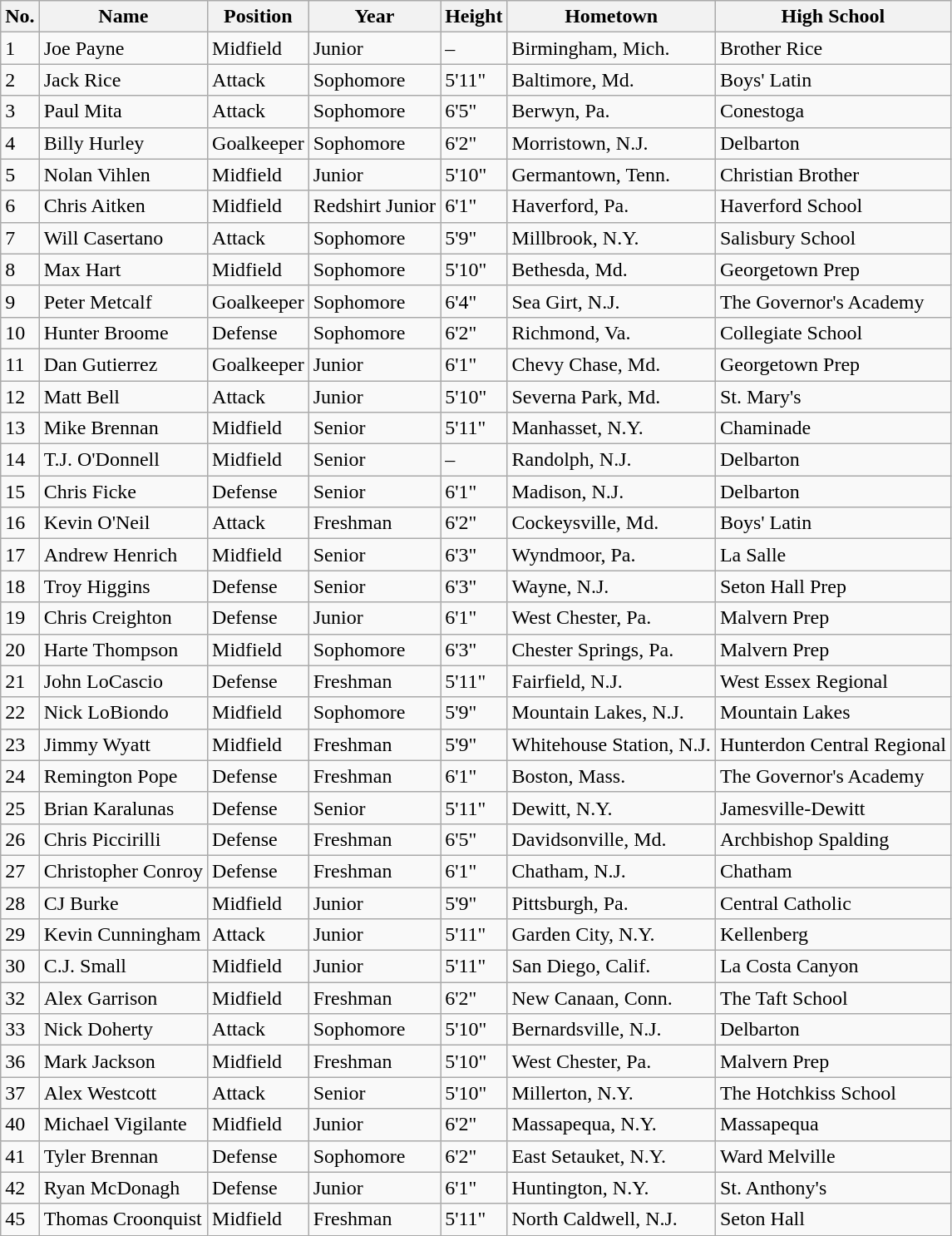<table class="wikitable">
<tr>
<th>No.</th>
<th>Name</th>
<th>Position</th>
<th>Year</th>
<th>Height</th>
<th>Hometown</th>
<th>High School</th>
</tr>
<tr>
<td>1</td>
<td>Joe Payne</td>
<td>Midfield</td>
<td>Junior</td>
<td>–</td>
<td>Birmingham, Mich.</td>
<td>Brother Rice</td>
</tr>
<tr>
<td>2</td>
<td>Jack Rice</td>
<td>Attack</td>
<td>Sophomore</td>
<td>5'11"</td>
<td>Baltimore, Md.</td>
<td>Boys' Latin</td>
</tr>
<tr>
<td>3</td>
<td>Paul Mita</td>
<td>Attack</td>
<td>Sophomore</td>
<td>6'5"</td>
<td>Berwyn, Pa.</td>
<td>Conestoga</td>
</tr>
<tr>
<td>4</td>
<td>Billy Hurley</td>
<td>Goalkeeper</td>
<td>Sophomore</td>
<td>6'2"</td>
<td>Morristown, N.J.</td>
<td>Delbarton</td>
</tr>
<tr>
<td>5</td>
<td>Nolan Vihlen</td>
<td>Midfield</td>
<td>Junior</td>
<td>5'10"</td>
<td>Germantown, Tenn.</td>
<td>Christian Brother</td>
</tr>
<tr>
<td>6</td>
<td>Chris Aitken</td>
<td>Midfield</td>
<td>Redshirt Junior</td>
<td>6'1"</td>
<td>Haverford, Pa.</td>
<td>Haverford School</td>
</tr>
<tr>
<td>7</td>
<td>Will Casertano</td>
<td>Attack</td>
<td>Sophomore</td>
<td>5'9"</td>
<td>Millbrook, N.Y.</td>
<td>Salisbury School</td>
</tr>
<tr>
<td>8</td>
<td>Max Hart</td>
<td>Midfield</td>
<td>Sophomore</td>
<td>5'10"</td>
<td>Bethesda, Md.</td>
<td>Georgetown Prep</td>
</tr>
<tr>
<td>9</td>
<td>Peter Metcalf</td>
<td>Goalkeeper</td>
<td>Sophomore</td>
<td>6'4"</td>
<td>Sea Girt, N.J.</td>
<td>The Governor's Academy</td>
</tr>
<tr>
<td>10</td>
<td>Hunter Broome</td>
<td>Defense</td>
<td>Sophomore</td>
<td>6'2"</td>
<td>Richmond, Va.</td>
<td>Collegiate School</td>
</tr>
<tr>
<td>11</td>
<td>Dan Gutierrez</td>
<td>Goalkeeper</td>
<td>Junior</td>
<td>6'1"</td>
<td>Chevy Chase, Md.</td>
<td>Georgetown Prep</td>
</tr>
<tr>
<td>12</td>
<td>Matt Bell</td>
<td>Attack</td>
<td>Junior</td>
<td>5'10"</td>
<td>Severna Park, Md.</td>
<td>St. Mary's</td>
</tr>
<tr>
<td>13</td>
<td>Mike Brennan</td>
<td>Midfield</td>
<td>Senior</td>
<td>5'11"</td>
<td>Manhasset, N.Y.</td>
<td>Chaminade</td>
</tr>
<tr>
<td>14</td>
<td>T.J. O'Donnell</td>
<td>Midfield</td>
<td>Senior</td>
<td>–</td>
<td>Randolph, N.J.</td>
<td>Delbarton</td>
</tr>
<tr>
<td>15</td>
<td>Chris Ficke</td>
<td>Defense</td>
<td>Senior</td>
<td>6'1"</td>
<td>Madison, N.J.</td>
<td>Delbarton</td>
</tr>
<tr>
<td>16</td>
<td>Kevin O'Neil</td>
<td>Attack</td>
<td>Freshman</td>
<td>6'2"</td>
<td>Cockeysville, Md.</td>
<td>Boys' Latin</td>
</tr>
<tr>
<td>17</td>
<td>Andrew Henrich</td>
<td>Midfield</td>
<td>Senior</td>
<td>6'3"</td>
<td>Wyndmoor, Pa.</td>
<td>La Salle</td>
</tr>
<tr>
<td>18</td>
<td>Troy Higgins</td>
<td>Defense</td>
<td>Senior</td>
<td>6'3"</td>
<td>Wayne, N.J.</td>
<td>Seton Hall Prep</td>
</tr>
<tr>
<td>19</td>
<td>Chris Creighton</td>
<td>Defense</td>
<td>Junior</td>
<td>6'1"</td>
<td>West Chester, Pa.</td>
<td>Malvern Prep</td>
</tr>
<tr>
<td>20</td>
<td>Harte Thompson</td>
<td>Midfield</td>
<td>Sophomore</td>
<td>6'3"</td>
<td>Chester Springs, Pa.</td>
<td>Malvern Prep</td>
</tr>
<tr>
<td>21</td>
<td>John LoCascio</td>
<td>Defense</td>
<td>Freshman</td>
<td>5'11"</td>
<td>Fairfield, N.J.</td>
<td>West Essex Regional</td>
</tr>
<tr>
<td>22</td>
<td>Nick LoBiondo</td>
<td>Midfield</td>
<td>Sophomore</td>
<td>5'9"</td>
<td>Mountain Lakes, N.J.</td>
<td>Mountain Lakes</td>
</tr>
<tr>
<td>23</td>
<td>Jimmy Wyatt</td>
<td>Midfield</td>
<td>Freshman</td>
<td>5'9"</td>
<td>Whitehouse Station, N.J.</td>
<td>Hunterdon Central Regional</td>
</tr>
<tr>
<td>24</td>
<td>Remington Pope</td>
<td>Defense</td>
<td>Freshman</td>
<td>6'1"</td>
<td>Boston, Mass.</td>
<td>The Governor's Academy</td>
</tr>
<tr>
<td>25</td>
<td>Brian Karalunas</td>
<td>Defense</td>
<td>Senior</td>
<td>5'11"</td>
<td>Dewitt, N.Y.</td>
<td>Jamesville-Dewitt</td>
</tr>
<tr>
<td>26</td>
<td>Chris Piccirilli</td>
<td>Defense</td>
<td>Freshman</td>
<td>6'5"</td>
<td>Davidsonville, Md.</td>
<td>Archbishop Spalding</td>
</tr>
<tr>
<td>27</td>
<td>Christopher Conroy</td>
<td>Defense</td>
<td>Freshman</td>
<td>6'1"</td>
<td>Chatham, N.J.</td>
<td>Chatham</td>
</tr>
<tr>
<td>28</td>
<td>CJ Burke</td>
<td>Midfield</td>
<td>Junior</td>
<td>5'9"</td>
<td>Pittsburgh, Pa.</td>
<td>Central Catholic</td>
</tr>
<tr>
<td>29</td>
<td>Kevin Cunningham</td>
<td>Attack</td>
<td>Junior</td>
<td>5'11"</td>
<td>Garden City, N.Y.</td>
<td>Kellenberg</td>
</tr>
<tr>
<td>30</td>
<td>C.J. Small</td>
<td>Midfield</td>
<td>Junior</td>
<td>5'11"</td>
<td>San Diego, Calif.</td>
<td>La Costa Canyon</td>
</tr>
<tr>
<td>32</td>
<td>Alex Garrison</td>
<td>Midfield</td>
<td>Freshman</td>
<td>6'2"</td>
<td>New Canaan, Conn.</td>
<td>The Taft School</td>
</tr>
<tr>
<td>33</td>
<td>Nick Doherty</td>
<td>Attack</td>
<td>Sophomore</td>
<td>5'10"</td>
<td>Bernardsville, N.J.</td>
<td>Delbarton</td>
</tr>
<tr>
<td>36</td>
<td>Mark Jackson</td>
<td>Midfield</td>
<td>Freshman</td>
<td>5'10"</td>
<td>West Chester, Pa.</td>
<td>Malvern Prep</td>
</tr>
<tr>
<td>37</td>
<td>Alex Westcott</td>
<td>Attack</td>
<td>Senior</td>
<td>5'10"</td>
<td>Millerton, N.Y.</td>
<td>The Hotchkiss School</td>
</tr>
<tr>
<td>40</td>
<td>Michael Vigilante</td>
<td>Midfield</td>
<td>Junior</td>
<td>6'2"</td>
<td>Massapequa, N.Y.</td>
<td>Massapequa</td>
</tr>
<tr>
<td>41</td>
<td>Tyler Brennan</td>
<td>Defense</td>
<td>Sophomore</td>
<td>6'2"</td>
<td>East Setauket, N.Y.</td>
<td>Ward Melville</td>
</tr>
<tr>
<td>42</td>
<td>Ryan McDonagh</td>
<td>Defense</td>
<td>Junior</td>
<td>6'1"</td>
<td>Huntington, N.Y.</td>
<td>St. Anthony's</td>
</tr>
<tr>
<td>45</td>
<td>Thomas Croonquist</td>
<td>Midfield</td>
<td>Freshman</td>
<td>5'11"</td>
<td>North Caldwell, N.J.</td>
<td>Seton Hall</td>
</tr>
</table>
